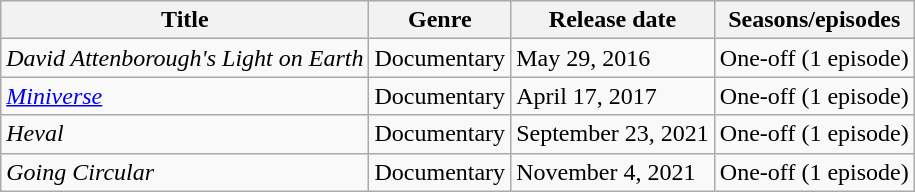<table class="wikitable sortable">
<tr>
<th>Title</th>
<th>Genre</th>
<th>Release date</th>
<th>Seasons/episodes</th>
</tr>
<tr>
<td><em>David Attenborough's Light on Earth</em></td>
<td>Documentary</td>
<td>May 29, 2016</td>
<td>One-off (1 episode)</td>
</tr>
<tr>
<td><em><a href='#'>Miniverse</a></em></td>
<td>Documentary</td>
<td>April 17, 2017</td>
<td>One-off (1 episode)</td>
</tr>
<tr>
<td><em>Heval</em></td>
<td>Documentary</td>
<td>September 23, 2021</td>
<td>One-off (1 episode)</td>
</tr>
<tr>
<td><em>Going Circular</em></td>
<td>Documentary</td>
<td>November 4, 2021</td>
<td>One-off (1 episode)</td>
</tr>
</table>
